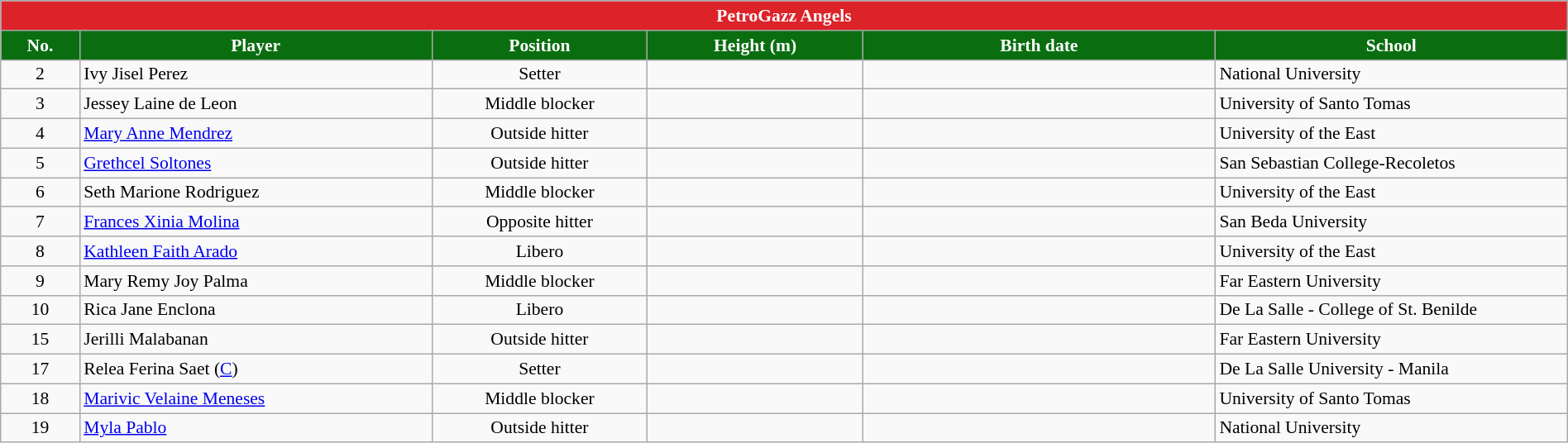<table class="wikitable sortable" style="text-align:center; width:100%; font-size:90%;">
<tr>
<th colspan="8" style= "background:#DC2329; color:white; text-align: center"><strong>PetroGazz Angels</strong></th>
</tr>
<tr>
<th style="width:3em; background:#0A6E11; color:white;">No.</th>
<th style="width:15em; background:#0A6E11; color:white;">Player</th>
<th style="width:9em; background:#0A6E11; color:white;">Position</th>
<th style="width:9em; background:#0A6E11; color:white">Height (m)</th>
<th style="width:15em; background:#0A6E11; color:white;">Birth date</th>
<th style="width:15em; background:#0A6E11; color:white;">School</th>
</tr>
<tr>
<td align=center>2</td>
<td align=left>Ivy Jisel Perez</td>
<td>Setter</td>
<td align=center></td>
<td align=right></td>
<td align=left>National University</td>
</tr>
<tr>
<td align=center>3</td>
<td align=left>Jessey Laine de Leon</td>
<td>Middle blocker</td>
<td align=center></td>
<td align=right></td>
<td align=left>University of Santo Tomas</td>
</tr>
<tr>
<td align=center>4</td>
<td align=left><a href='#'>Mary Anne Mendrez</a></td>
<td>Outside hitter</td>
<td align=center></td>
<td align=right></td>
<td align=left>University of the East</td>
</tr>
<tr>
<td align=center>5</td>
<td align=left><a href='#'>Grethcel Soltones</a></td>
<td>Outside hitter</td>
<td align=center></td>
<td align=right></td>
<td align=left>San Sebastian College-Recoletos</td>
</tr>
<tr>
<td align=center>6</td>
<td align=left>Seth Marione Rodriguez</td>
<td>Middle blocker</td>
<td align=center></td>
<td align=right></td>
<td align=left>University of the East</td>
</tr>
<tr>
<td align=center>7</td>
<td align=left><a href='#'>Frances Xinia Molina</a></td>
<td>Opposite hitter</td>
<td align=center></td>
<td align=right></td>
<td align=left>San Beda University</td>
</tr>
<tr>
<td align=center>8</td>
<td align=left><a href='#'>Kathleen Faith Arado</a></td>
<td>Libero</td>
<td align=center></td>
<td align=right></td>
<td align=left>University of the East</td>
</tr>
<tr>
<td align=center>9</td>
<td align=left>Mary Remy Joy Palma</td>
<td>Middle blocker</td>
<td align=center></td>
<td align=right></td>
<td align=left>Far Eastern University</td>
</tr>
<tr>
<td align=center>10</td>
<td align=left>Rica Jane Enclona</td>
<td>Libero</td>
<td align=center></td>
<td align=right></td>
<td align=left>De La Salle - College of St. Benilde<br></td>
</tr>
<tr>
<td align=center>15</td>
<td align=left>Jerilli Malabanan</td>
<td>Outside hitter</td>
<td align=center></td>
<td align=right></td>
<td align=left>Far Eastern University</td>
</tr>
<tr>
<td align=center>17</td>
<td align=left>Relea Ferina Saet (<a href='#'>C</a>)</td>
<td>Setter</td>
<td align=center></td>
<td align=right></td>
<td align=left>De La Salle University - Manila</td>
</tr>
<tr>
<td align=center>18</td>
<td align=left><a href='#'>Marivic Velaine Meneses</a></td>
<td>Middle blocker</td>
<td align=center></td>
<td align=right></td>
<td align=left>University of Santo Tomas</td>
</tr>
<tr>
<td align=center>19</td>
<td align=left><a href='#'>Myla Pablo</a></td>
<td>Outside hitter</td>
<td align=center></td>
<td align=right></td>
<td align=left>National University</td>
</tr>
</table>
